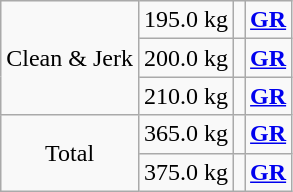<table class = "wikitable" style="text-align:center;">
<tr>
<td rowspan=3>Clean & Jerk</td>
<td>195.0 kg</td>
<td align=left></td>
<td><strong><a href='#'>GR</a></strong></td>
</tr>
<tr>
<td>200.0 kg</td>
<td align=left></td>
<td><strong><a href='#'>GR</a></strong></td>
</tr>
<tr>
<td>210.0 kg</td>
<td align=left></td>
<td><strong><a href='#'>GR</a></strong></td>
</tr>
<tr>
<td rowspan=2>Total</td>
<td>365.0 kg</td>
<td align=left></td>
<td><strong><a href='#'>GR</a></strong></td>
</tr>
<tr>
<td>375.0 kg</td>
<td align=left></td>
<td><strong><a href='#'>GR</a></strong></td>
</tr>
</table>
